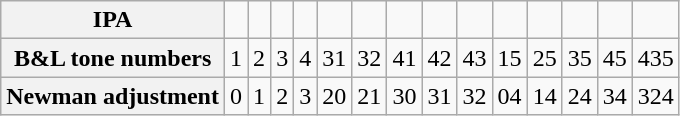<table class=wikitable>
<tr>
<th>IPA</th>
<td></td>
<td></td>
<td></td>
<td></td>
<td></td>
<td></td>
<td></td>
<td></td>
<td></td>
<td></td>
<td></td>
<td></td>
<td></td>
<td></td>
</tr>
<tr>
<th>B&L tone numbers</th>
<td>1</td>
<td>2</td>
<td>3</td>
<td>4</td>
<td>31</td>
<td>32</td>
<td>41</td>
<td>42</td>
<td>43</td>
<td>15</td>
<td>25</td>
<td>35</td>
<td>45</td>
<td>435</td>
</tr>
<tr>
<th>Newman adjustment</th>
<td>0</td>
<td>1</td>
<td>2</td>
<td>3</td>
<td>20</td>
<td>21</td>
<td>30</td>
<td>31</td>
<td>32</td>
<td>04</td>
<td>14</td>
<td>24</td>
<td>34</td>
<td>324</td>
</tr>
</table>
